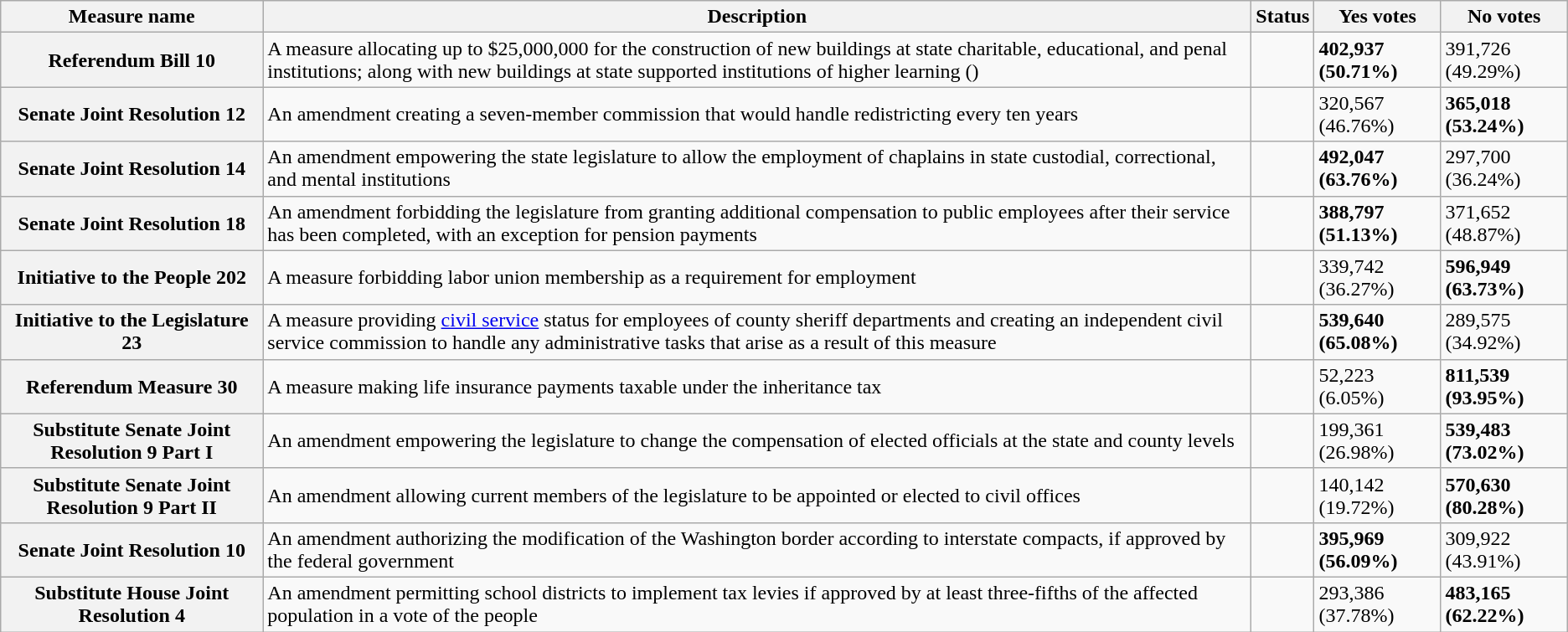<table class="wikitable sortable plainrowheaders">
<tr>
<th scope=col>Measure name</th>
<th scope=col class=unsortable>Description</th>
<th scope=col>Status</th>
<th scope=col>Yes votes</th>
<th scope=col>No votes</th>
</tr>
<tr>
<th scope=row>Referendum Bill 10</th>
<td>A measure allocating up to $25,000,000 for the construction of new buildings at state charitable, educational, and penal institutions; along with new buildings at state supported institutions of higher learning ()</td>
<td></td>
<td><strong>402,937 (50.71%)</strong></td>
<td>391,726 (49.29%)</td>
</tr>
<tr>
<th scope=row>Senate Joint Resolution 12</th>
<td>An amendment creating a seven-member commission that would handle redistricting every ten years</td>
<td></td>
<td>320,567 (46.76%)</td>
<td><strong>365,018 (53.24%)</strong></td>
</tr>
<tr>
<th scope=row>Senate Joint Resolution 14</th>
<td>An amendment empowering the state legislature to allow the employment of chaplains in state custodial, correctional, and mental institutions</td>
<td></td>
<td><strong>492,047 (63.76%)</strong></td>
<td>297,700 (36.24%)</td>
</tr>
<tr>
<th scope=row>Senate Joint Resolution 18</th>
<td>An amendment forbidding the legislature from granting additional compensation to public employees after their service has been completed, with an exception for pension payments</td>
<td></td>
<td><strong>388,797 (51.13%)</strong></td>
<td>371,652 (48.87%)</td>
</tr>
<tr>
<th scope=row>Initiative to the People 202</th>
<td>A measure forbidding labor union membership as a requirement for employment</td>
<td></td>
<td>339,742 (36.27%)</td>
<td><strong>596,949 (63.73%)</strong></td>
</tr>
<tr>
<th scope=row>Initiative to the Legislature 23</th>
<td>A measure providing <a href='#'>civil service</a> status for employees of county sheriff departments and creating an independent civil service commission to handle any administrative tasks that arise as a result of this measure</td>
<td></td>
<td><strong>539,640 (65.08%)</strong></td>
<td>289,575 (34.92%)</td>
</tr>
<tr>
<th scope=row>Referendum Measure 30</th>
<td>A measure making life insurance payments taxable under the inheritance tax</td>
<td></td>
<td>52,223 (6.05%)</td>
<td><strong>811,539 (93.95%)</strong></td>
</tr>
<tr>
<th scope=row>Substitute Senate Joint Resolution 9 Part I</th>
<td>An amendment empowering the legislature to change the compensation of elected officials at the state and county levels</td>
<td></td>
<td>199,361 (26.98%)</td>
<td><strong>539,483 (73.02%)</strong></td>
</tr>
<tr>
<th scope=row>Substitute Senate Joint Resolution 9 Part II</th>
<td>An amendment allowing current members of the legislature to be appointed or elected to civil offices</td>
<td></td>
<td>140,142 (19.72%)</td>
<td><strong>570,630 (80.28%)</strong></td>
</tr>
<tr>
<th scope=row>Senate Joint Resolution 10</th>
<td>An amendment authorizing the modification of the Washington border according to interstate compacts, if approved by the federal government</td>
<td></td>
<td><strong>395,969 (56.09%)</strong></td>
<td>309,922 (43.91%)</td>
</tr>
<tr>
<th scope=row>Substitute House Joint Resolution 4</th>
<td>An amendment permitting school districts to implement tax levies if approved by at least three-fifths of the affected population in a vote of the people</td>
<td></td>
<td>293,386 (37.78%)</td>
<td><strong>483,165 (62.22%)</strong></td>
</tr>
</table>
